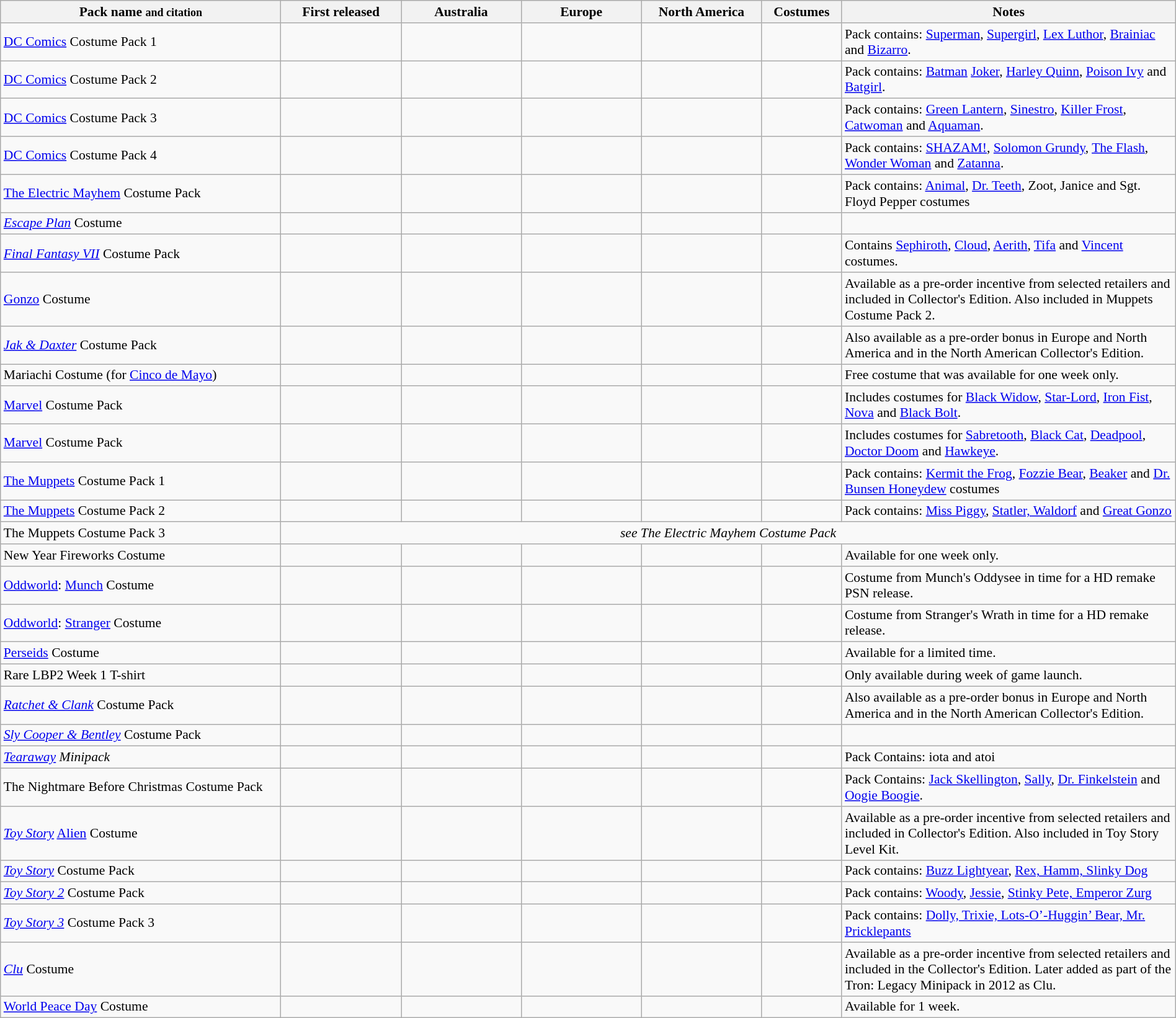<table class="wikitable sortable" style="width:100%; text-align:center; font-size:90%;">
<tr>
<th width=21%>Pack name <small>and citation</small></th>
<th width=9%>First released</th>
<th width=9%>Australia</th>
<th width=9%>Europe</th>
<th width=9%>North America</th>
<th width=6%>Costumes</th>
<th width=25%>Notes</th>
</tr>
<tr>
<td align="left"><a href='#'>DC Comics</a> Costume Pack 1 </td>
<td></td>
<td></td>
<td></td>
<td></td>
<td></td>
<td align="left">Pack contains: <a href='#'>Superman</a>, <a href='#'>Supergirl</a>, <a href='#'>Lex Luthor</a>, <a href='#'>Brainiac</a> and <a href='#'>Bizarro</a>.</td>
</tr>
<tr>
<td align="left"><a href='#'>DC Comics</a> Costume Pack 2 </td>
<td></td>
<td></td>
<td></td>
<td></td>
<td></td>
<td align="left">Pack contains: <a href='#'>Batman</a> <a href='#'>Joker</a>, <a href='#'>Harley Quinn</a>, <a href='#'>Poison Ivy</a> and <a href='#'>Batgirl</a>.</td>
</tr>
<tr>
<td align="left"><a href='#'>DC Comics</a> Costume Pack 3 </td>
<td></td>
<td></td>
<td></td>
<td></td>
<td></td>
<td align="left">Pack contains: <a href='#'>Green Lantern</a>, <a href='#'>Sinestro</a>, <a href='#'>Killer Frost</a>, <a href='#'>Catwoman</a> and <a href='#'>Aquaman</a>.</td>
</tr>
<tr>
<td align="left"><a href='#'>DC Comics</a> Costume Pack 4 </td>
<td></td>
<td></td>
<td></td>
<td></td>
<td></td>
<td align="left">Pack contains: <a href='#'>SHAZAM!</a>, <a href='#'>Solomon Grundy</a>, <a href='#'>The Flash</a>, <a href='#'>Wonder Woman</a> and <a href='#'>Zatanna</a>.</td>
</tr>
<tr>
<td align="left"><a href='#'>The Electric Mayhem</a> Costume Pack </td>
<td></td>
<td></td>
<td></td>
<td></td>
<td></td>
<td align="left">Pack contains: <a href='#'>Animal</a>, <a href='#'>Dr. Teeth</a>, Zoot, Janice and Sgt. Floyd Pepper costumes</td>
</tr>
<tr>
<td align="left"><em><a href='#'>Escape Plan</a></em> Costume </td>
<td></td>
<td></td>
<td></td>
<td></td>
<td></td>
<td align="left"></td>
</tr>
<tr>
<td align="left"><em><a href='#'>Final Fantasy VII</a></em> Costume Pack </td>
<td></td>
<td></td>
<td></td>
<td></td>
<td></td>
<td align="left">Contains <a href='#'>Sephiroth</a>, <a href='#'>Cloud</a>, <a href='#'>Aerith</a>, <a href='#'>Tifa</a> and <a href='#'>Vincent</a> costumes.</td>
</tr>
<tr>
<td align="left"><a href='#'>Gonzo</a> Costume </td>
<td></td>
<td></td>
<td></td>
<td></td>
<td></td>
<td align="left">Available as a pre-order incentive from selected retailers and included in Collector's Edition. Also included in Muppets Costume Pack 2.</td>
</tr>
<tr>
<td align="left"><em><a href='#'>Jak & Daxter</a></em> Costume Pack </td>
<td></td>
<td></td>
<td></td>
<td></td>
<td></td>
<td align="left">Also available as a pre-order bonus in Europe and North America and in the North American Collector's Edition.</td>
</tr>
<tr>
<td align="left">Mariachi Costume (for <a href='#'>Cinco de Mayo</a>) </td>
<td></td>
<td></td>
<td></td>
<td></td>
<td></td>
<td align="left">Free costume that was available for one week only.</td>
</tr>
<tr>
<td align="left"><a href='#'>Marvel</a> Costume Pack </td>
<td></td>
<td></td>
<td></td>
<td></td>
<td></td>
<td align="left">Includes costumes for <a href='#'>Black Widow</a>, <a href='#'>Star-Lord</a>, <a href='#'>Iron Fist</a>, <a href='#'>Nova</a> and <a href='#'>Black Bolt</a>.</td>
</tr>
<tr>
<td align="left"><a href='#'>Marvel</a> Costume Pack </td>
<td></td>
<td></td>
<td></td>
<td></td>
<td></td>
<td align="left">Includes costumes for <a href='#'>Sabretooth</a>, <a href='#'>Black Cat</a>, <a href='#'>Deadpool</a>, <a href='#'>Doctor Doom</a> and <a href='#'>Hawkeye</a>.</td>
</tr>
<tr>
<td align="left"><a href='#'>The Muppets</a> Costume Pack 1 </td>
<td></td>
<td></td>
<td></td>
<td></td>
<td></td>
<td align="left">Pack contains: <a href='#'>Kermit the Frog</a>, <a href='#'>Fozzie Bear</a>, <a href='#'>Beaker</a> and <a href='#'>Dr. Bunsen Honeydew</a> costumes</td>
</tr>
<tr>
<td align="left"><a href='#'>The Muppets</a> Costume Pack 2 </td>
<td></td>
<td></td>
<td></td>
<td></td>
<td></td>
<td align="left">Pack contains: <a href='#'>Miss Piggy</a>, <a href='#'>Statler, Waldorf</a> and <a href='#'>Great Gonzo</a></td>
</tr>
<tr>
<td align="left">The Muppets Costume Pack 3 </td>
<td colspan="6"><em>see The Electric Mayhem Costume Pack</em></td>
</tr>
<tr>
<td align="left">New Year Fireworks Costume </td>
<td></td>
<td></td>
<td></td>
<td></td>
<td></td>
<td align="left">Available for one week only.</td>
</tr>
<tr>
<td align="left"><a href='#'>Oddworld</a>: <a href='#'>Munch</a> Costume </td>
<td></td>
<td></td>
<td></td>
<td></td>
<td></td>
<td align="left">Costume from Munch's Oddysee in time for a HD remake PSN release.</td>
</tr>
<tr>
<td align="left"><a href='#'>Oddworld</a>: <a href='#'>Stranger</a> Costume </td>
<td></td>
<td></td>
<td></td>
<td></td>
<td></td>
<td align="left">Costume from Stranger's Wrath in time for a HD remake release.</td>
</tr>
<tr>
<td align="left"><a href='#'>Perseids</a> Costume </td>
<td></td>
<td></td>
<td></td>
<td></td>
<td></td>
<td align="left">Available for a limited time.</td>
</tr>
<tr>
<td align="left">Rare LBP2 Week 1 T-shirt </td>
<td></td>
<td></td>
<td></td>
<td></td>
<td></td>
<td align="left">Only available during week of game launch.</td>
</tr>
<tr>
<td align="left"><em><a href='#'>Ratchet & Clank</a></em> Costume Pack </td>
<td></td>
<td></td>
<td></td>
<td></td>
<td></td>
<td align="left">Also available as a pre-order bonus in Europe and North America and in the North American Collector's Edition.</td>
</tr>
<tr>
<td align="left"><em><a href='#'>Sly Cooper & Bentley</a></em> Costume Pack </td>
<td></td>
<td></td>
<td></td>
<td></td>
<td></td>
<td align="left"></td>
</tr>
<tr>
<td align="left"><em><a href='#'>Tearaway</a> Minipack</em> </td>
<td></td>
<td></td>
<td></td>
<td></td>
<td></td>
<td align="left">Pack Contains: iota and atoi</td>
</tr>
<tr>
<td align="left">The Nightmare Before Christmas Costume Pack </td>
<td></td>
<td></td>
<td></td>
<td></td>
<td></td>
<td align="left">Pack Contains: <a href='#'>Jack Skellington</a>, <a href='#'>Sally</a>, <a href='#'>Dr. Finkelstein</a> and <a href='#'>Oogie Boogie</a>.</td>
</tr>
<tr>
<td align="left"><em><a href='#'>Toy Story</a></em> <a href='#'>Alien</a> Costume </td>
<td></td>
<td></td>
<td></td>
<td></td>
<td></td>
<td align="left">Available as a pre-order incentive from selected retailers and included in Collector's Edition. Also included in Toy Story Level Kit.</td>
</tr>
<tr>
<td align="left"><em><a href='#'>Toy Story</a></em> Costume Pack </td>
<td></td>
<td></td>
<td></td>
<td></td>
<td></td>
<td align="left">Pack contains: <a href='#'>Buzz Lightyear</a>, <a href='#'>Rex, Hamm, Slinky Dog</a></td>
</tr>
<tr>
<td align="left"><em><a href='#'>Toy Story 2</a></em> Costume Pack </td>
<td></td>
<td></td>
<td></td>
<td></td>
<td></td>
<td align="left">Pack contains: <a href='#'>Woody</a>, <a href='#'>Jessie</a>, <a href='#'>Stinky Pete, Emperor Zurg</a></td>
</tr>
<tr>
<td align="left"><em><a href='#'>Toy Story 3</a></em> Costume Pack 3 </td>
<td></td>
<td></td>
<td></td>
<td></td>
<td></td>
<td align="left">Pack contains: <a href='#'>Dolly, Trixie, Lots-O’-Huggin’ Bear, Mr. Pricklepants</a></td>
</tr>
<tr>
<td align="left"><em><a href='#'>Clu</a></em> Costume </td>
<td></td>
<td></td>
<td></td>
<td></td>
<td></td>
<td align="left">Available as a pre-order incentive from selected retailers and included in the Collector's Edition. Later added as part of the Tron: Legacy Minipack in 2012 as Clu.</td>
</tr>
<tr>
<td align="left"><a href='#'>World Peace Day</a> Costume </td>
<td></td>
<td></td>
<td></td>
<td></td>
<td></td>
<td align="left">Available for 1 week.</td>
</tr>
</table>
